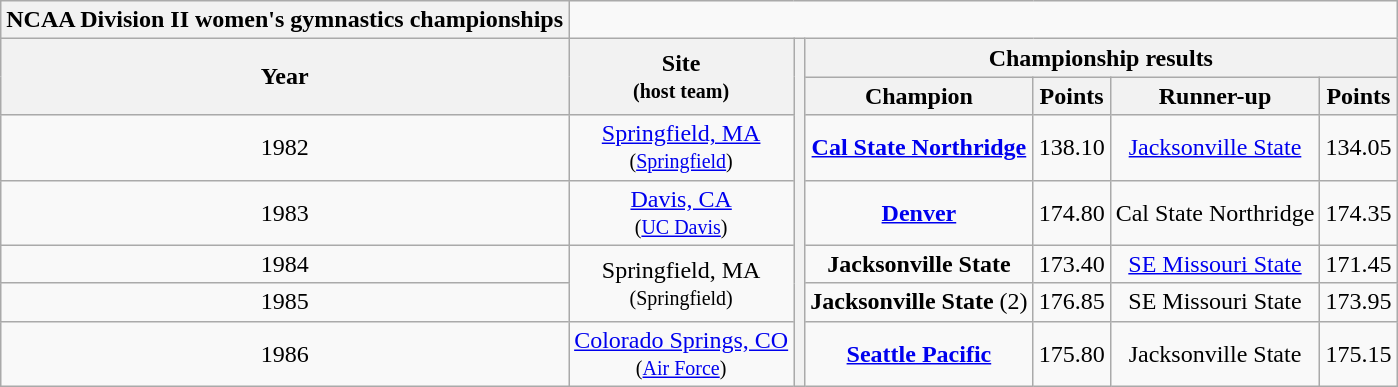<table class="wikitable" style="text-align:center">
<tr>
<th style=>NCAA Division II women's gymnastics championships</th>
</tr>
<tr>
<th rowspan="2">Year</th>
<th rowspan="2">Site<br><small>(host team)</small></th>
<th rowspan="7"></th>
<th colspan=4>Championship results</th>
</tr>
<tr>
<th>Champion</th>
<th>Points</th>
<th>Runner-up</th>
<th>Points</th>
</tr>
<tr>
<td>1982</td>
<td><a href='#'>Springfield, MA</a><br><small>(<a href='#'>Springfield</a>)</small></td>
<td><strong><a href='#'>Cal State Northridge</a></strong></td>
<td>138.10</td>
<td><a href='#'>Jacksonville State</a></td>
<td>134.05</td>
</tr>
<tr>
<td>1983</td>
<td><a href='#'>Davis, CA</a><br><small>(<a href='#'>UC Davis</a>)</small></td>
<td><strong><a href='#'>Denver</a></strong></td>
<td>174.80</td>
<td>Cal State Northridge</td>
<td>174.35</td>
</tr>
<tr>
<td>1984</td>
<td rowspan=2>Springfield, MA<br><small>(Springfield)</small></td>
<td><strong>Jacksonville State</strong></td>
<td>173.40</td>
<td><a href='#'>SE Missouri State</a></td>
<td>171.45</td>
</tr>
<tr>
<td>1985</td>
<td><strong>Jacksonville State</strong> (2)</td>
<td>176.85</td>
<td>SE Missouri State</td>
<td>173.95</td>
</tr>
<tr>
<td>1986</td>
<td><a href='#'>Colorado Springs, CO</a><br><small>(<a href='#'>Air Force</a>)</small></td>
<td><strong><a href='#'>Seattle Pacific</a></strong></td>
<td>175.80</td>
<td>Jacksonville State</td>
<td>175.15</td>
</tr>
</table>
